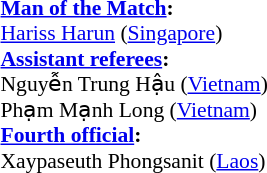<table width=50% style="font-size:90%;">
<tr>
<td><br><strong><a href='#'>Man of the Match</a>:</strong>	
<br><a href='#'>Hariss Harun</a> (<a href='#'>Singapore</a>)<br><strong><a href='#'>Assistant referees</a>:</strong>
<br>Nguyễn Trung Hậu (<a href='#'>Vietnam</a>)
<br>Phạm Mạnh Long (<a href='#'>Vietnam</a>)
<br><strong><a href='#'>Fourth official</a>:</strong>
<br>Xaypaseuth Phongsanit (<a href='#'>Laos</a>)</td>
</tr>
</table>
